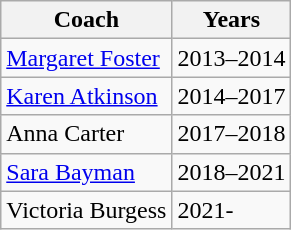<table class="wikitable collapsible">
<tr>
<th>Coach</th>
<th>Years</th>
</tr>
<tr>
<td> <a href='#'>Margaret Foster</a></td>
<td>2013–2014</td>
</tr>
<tr>
<td> <a href='#'>Karen Atkinson</a></td>
<td>2014–2017</td>
</tr>
<tr>
<td> Anna Carter </td>
<td>2017–2018</td>
</tr>
<tr>
<td> <a href='#'>Sara Bayman</a></td>
<td>2018–2021</td>
</tr>
<tr>
<td> Victoria Burgess</td>
<td>2021-</td>
</tr>
</table>
